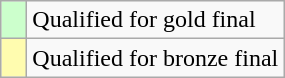<table class="wikitable">
<tr>
<td style="width:10px; background:#cfc"></td>
<td>Qualified for gold final</td>
</tr>
<tr>
<td style="width:10px; background:#fffcaf"></td>
<td>Qualified for bronze final</td>
</tr>
</table>
